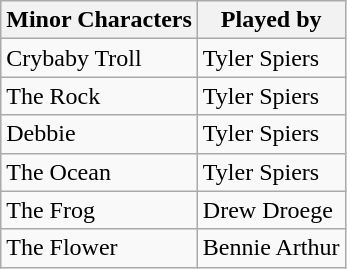<table class="wikitable">
<tr>
<th>Minor Characters</th>
<th>Played by</th>
</tr>
<tr>
<td>Crybaby Troll</td>
<td>Tyler Spiers</td>
</tr>
<tr>
<td>The Rock</td>
<td>Tyler Spiers</td>
</tr>
<tr>
<td>Debbie</td>
<td>Tyler Spiers</td>
</tr>
<tr>
<td>The Ocean</td>
<td>Tyler Spiers</td>
</tr>
<tr>
<td>The Frog</td>
<td>Drew Droege</td>
</tr>
<tr>
<td>The Flower</td>
<td>Bennie Arthur</td>
</tr>
</table>
